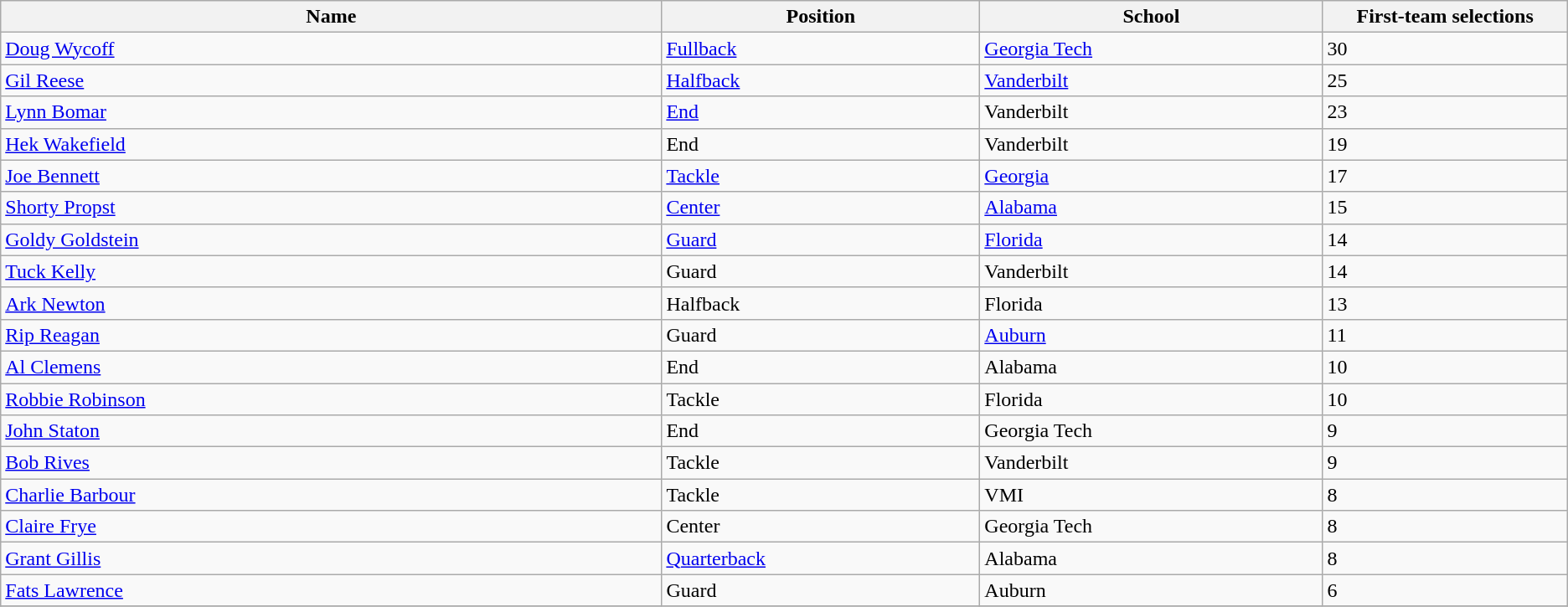<table class="wikitable sortable">
<tr>
<th bgcolor="#DDDDFF" width="27%">Name</th>
<th bgcolor="#DDDDFF" width="13%">Position</th>
<th bgcolor="#DDDDFF" width="14%">School</th>
<th bgcolor="#DDDDFF" width="10%">First-team selections</th>
</tr>
<tr align="left">
<td><a href='#'>Doug Wycoff</a></td>
<td><a href='#'>Fullback</a></td>
<td><a href='#'>Georgia Tech</a></td>
<td>30</td>
</tr>
<tr align="left">
<td><a href='#'>Gil Reese</a></td>
<td><a href='#'>Halfback</a></td>
<td><a href='#'>Vanderbilt</a></td>
<td>25</td>
</tr>
<tr align="left">
<td><a href='#'>Lynn Bomar</a></td>
<td><a href='#'>End</a></td>
<td>Vanderbilt</td>
<td>23</td>
</tr>
<tr align="left">
<td><a href='#'>Hek Wakefield</a></td>
<td>End</td>
<td>Vanderbilt</td>
<td>19</td>
</tr>
<tr align="left">
<td><a href='#'>Joe Bennett</a></td>
<td><a href='#'>Tackle</a></td>
<td><a href='#'>Georgia</a></td>
<td>17</td>
</tr>
<tr align="left">
<td><a href='#'>Shorty Propst</a></td>
<td><a href='#'>Center</a></td>
<td><a href='#'>Alabama</a></td>
<td>15</td>
</tr>
<tr align="left">
<td><a href='#'>Goldy Goldstein</a></td>
<td><a href='#'>Guard</a></td>
<td><a href='#'>Florida</a></td>
<td>14</td>
</tr>
<tr align="left">
<td><a href='#'>Tuck Kelly</a></td>
<td>Guard</td>
<td>Vanderbilt</td>
<td>14</td>
</tr>
<tr align="left">
<td><a href='#'>Ark Newton</a></td>
<td>Halfback</td>
<td>Florida</td>
<td>13</td>
</tr>
<tr align="left">
<td><a href='#'>Rip Reagan</a></td>
<td>Guard</td>
<td><a href='#'>Auburn</a></td>
<td>11</td>
</tr>
<tr align="left">
<td><a href='#'>Al Clemens</a></td>
<td>End</td>
<td>Alabama</td>
<td>10</td>
</tr>
<tr align="left">
<td><a href='#'>Robbie Robinson</a></td>
<td>Tackle</td>
<td>Florida</td>
<td>10</td>
</tr>
<tr align="left">
<td><a href='#'>John Staton</a></td>
<td>End</td>
<td>Georgia Tech</td>
<td>9</td>
</tr>
<tr align="left">
<td><a href='#'>Bob Rives</a></td>
<td>Tackle</td>
<td>Vanderbilt</td>
<td>9</td>
</tr>
<tr align="left">
<td><a href='#'>Charlie Barbour</a></td>
<td>Tackle</td>
<td>VMI</td>
<td>8</td>
</tr>
<tr align="left">
<td><a href='#'>Claire Frye</a></td>
<td>Center</td>
<td>Georgia Tech</td>
<td>8</td>
</tr>
<tr align="left">
<td><a href='#'>Grant Gillis</a></td>
<td><a href='#'>Quarterback</a></td>
<td>Alabama</td>
<td>8</td>
</tr>
<tr align="left">
<td><a href='#'>Fats Lawrence</a></td>
<td>Guard</td>
<td>Auburn</td>
<td>6</td>
</tr>
<tr align="left">
</tr>
</table>
